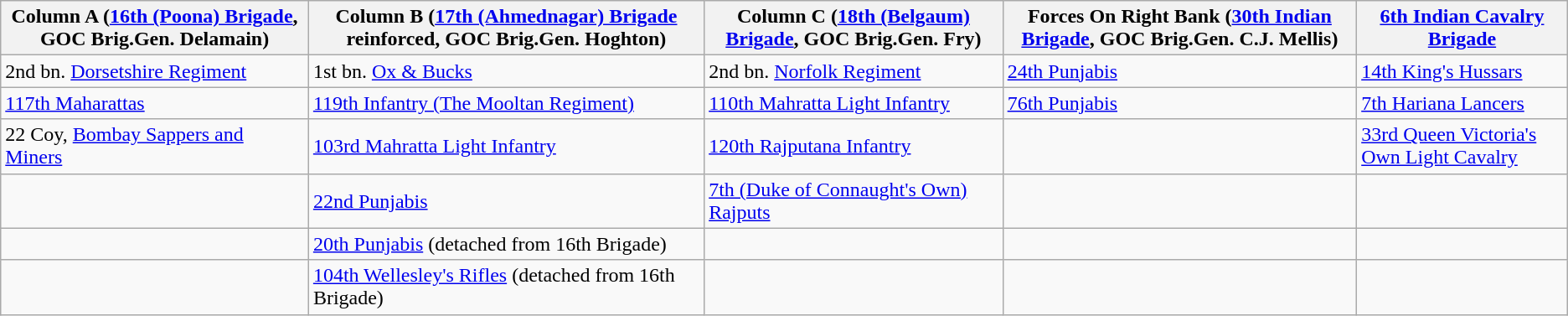<table class="wikitable">
<tr>
<th>Column A (<a href='#'>16th (Poona) Brigade</a>, GOC Brig.Gen. Delamain)</th>
<th>Column B (<a href='#'>17th (Ahmednagar) Brigade</a> reinforced, GOC Brig.Gen. Hoghton)</th>
<th>Column C (<a href='#'>18th (Belgaum) Brigade</a>, GOC Brig.Gen. Fry)</th>
<th>Forces On Right Bank (<a href='#'>30th Indian Brigade</a>, GOC Brig.Gen. C.J. Mellis)</th>
<th><a href='#'>6th Indian Cavalry Brigade</a></th>
</tr>
<tr>
<td>2nd bn. <a href='#'>Dorsetshire Regiment</a></td>
<td>1st bn. <a href='#'>Ox & Bucks</a></td>
<td>2nd bn. <a href='#'>Norfolk Regiment</a></td>
<td><a href='#'>24th Punjabis</a></td>
<td><a href='#'>14th King's Hussars</a></td>
</tr>
<tr>
<td><a href='#'>117th Maharattas</a></td>
<td><a href='#'>119th Infantry (The Mooltan Regiment)</a></td>
<td><a href='#'>110th Mahratta Light Infantry</a></td>
<td><a href='#'>76th Punjabis</a></td>
<td><a href='#'>7th Hariana Lancers</a></td>
</tr>
<tr>
<td>22 Coy, <a href='#'>Bombay Sappers and Miners</a></td>
<td><a href='#'>103rd Mahratta Light Infantry</a></td>
<td><a href='#'>120th Rajputana Infantry</a></td>
<td></td>
<td><a href='#'>33rd Queen Victoria's Own Light Cavalry</a></td>
</tr>
<tr>
<td></td>
<td><a href='#'>22nd Punjabis</a></td>
<td><a href='#'>7th (Duke of Connaught's Own) Rajputs</a></td>
<td></td>
<td></td>
</tr>
<tr>
<td></td>
<td><a href='#'>20th Punjabis</a> (detached from 16th Brigade)</td>
<td></td>
<td></td>
<td></td>
</tr>
<tr>
<td></td>
<td><a href='#'>104th Wellesley's Rifles</a> (detached from 16th Brigade)</td>
<td></td>
<td></td>
<td></td>
</tr>
</table>
